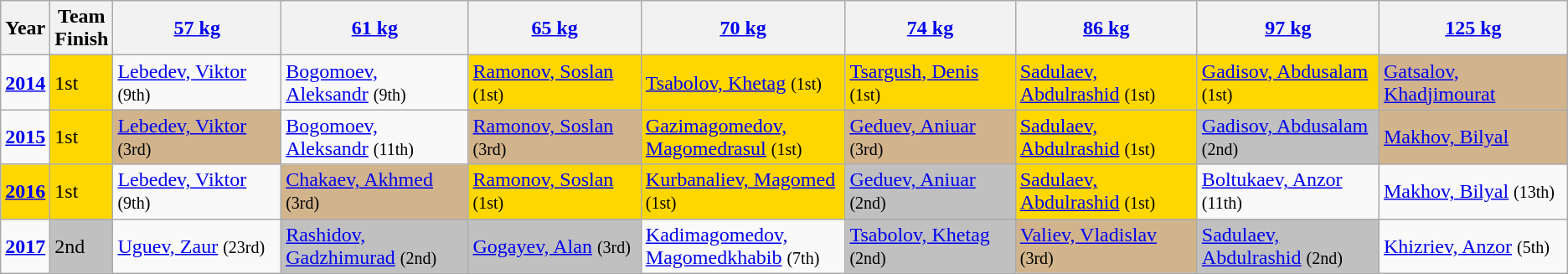<table class="wikitable sortable" style="font-size: 100%">
<tr>
<th>Year</th>
<th>Team Finish</th>
<th width=200><a href='#'>57 kg</a></th>
<th width=200><a href='#'>61 kg</a></th>
<th width=200><a href='#'>65 kg</a></th>
<th width=200><a href='#'>70 kg</a></th>
<th width=200><a href='#'>74 kg</a></th>
<th width=200><a href='#'>86 kg</a></th>
<th width=200><a href='#'>97 kg</a></th>
<th width=200><a href='#'>125 kg</a></th>
</tr>
<tr>
<td><strong><a href='#'>2014</a></strong></td>
<td bgcolor="GOLD">1st</td>
<td><a href='#'>Lebedev, Viktor</a> <small>(9th)</small></td>
<td><a href='#'>Bogomoev, Aleksandr</a> <small>(9th)</small></td>
<td bgcolor="GOLD"><a href='#'>Ramonov, Soslan</a> <small>(1st)</small></td>
<td bgcolor="GOLD"><a href='#'>Tsabolov, Khetag</a> <small>(1st)</small></td>
<td bgcolor="GOLD"><a href='#'>Tsargush, Denis</a> <small>(1st)</small></td>
<td bgcolor="GOLD"><a href='#'>Sadulaev, Abdulrashid</a> <small>(1st)</small></td>
<td bgcolor="GOLD"><a href='#'>Gadisov, Abdusalam</a> <small>(1st)</small></td>
<td bgcolor="tan"><a href='#'>Gatsalov, Khadjimourat</a> </td>
</tr>
<tr>
<td><strong><a href='#'>2015</a></strong></td>
<td bgcolor="GOLD">1st</td>
<td bgcolor="tan"><a href='#'>Lebedev, Viktor</a> <small>(3rd)</small></td>
<td><a href='#'>Bogomoev, Aleksandr</a> <small>(11th)</small></td>
<td bgcolor="tan"><a href='#'>Ramonov, Soslan</a> <small>(3rd)</small></td>
<td bgcolor="GOLD"><a href='#'>Gazimagomedov, Magomedrasul</a> <small>(1st)</small></td>
<td bgcolor="tan"><a href='#'>Geduev, Aniuar</a> <small>(3rd)</small></td>
<td bgcolor="GOLD"><a href='#'>Sadulaev, Abdulrashid</a> <small>(1st)</small></td>
<td bgcolor="silver"><a href='#'>Gadisov, Abdusalam</a> <small>(2nd)</small></td>
<td bgcolor="tan"><a href='#'>Makhov, Bilyal</a> </td>
</tr>
<tr>
<td bgcolor="GOLD"><strong><a href='#'>2016</a></strong></td>
<td bgcolor="GOLD">1st</td>
<td><a href='#'>Lebedev, Viktor</a> <small>(9th)</small></td>
<td bgcolor="tan"><a href='#'>Chakaev, Akhmed</a> <small>(3rd)</small></td>
<td bgcolor="GOLD"><a href='#'>Ramonov, Soslan</a> <small>(1st)</small></td>
<td bgcolor="GOLD"><a href='#'>Kurbanaliev, Magomed</a> <small>(1st)</small></td>
<td bgcolor="SILVER"><a href='#'>Geduev, Aniuar</a> <small>(2nd)</small></td>
<td bgcolor="GOLD"><a href='#'>Sadulaev, Abdulrashid</a> <small>(1st)</small></td>
<td><a href='#'>Boltukaev, Anzor</a> <small>(11th)</small></td>
<td><a href='#'>Makhov, Bilyal</a> <small>(13th)</small></td>
</tr>
<tr>
<td><strong><a href='#'>2017</a></strong></td>
<td bgcolor="SILVER">2nd</td>
<td><a href='#'>Uguev, Zaur</a> <small>(23rd)</small></td>
<td bgcolor="silver"><a href='#'>Rashidov, Gadzhimurad</a> <small>(2nd)</small></td>
<td bgcolor="Silver"><a href='#'>Gogayev, Alan</a> <small>(3rd)</small></td>
<td><a href='#'>Kadimagomedov, Magomedkhabib</a> <small>(7th)</small></td>
<td bgcolor="SILVER"><a href='#'>Tsabolov, Khetag</a> <small>(2nd)</small></td>
<td bgcolor="TAN"><a href='#'>Valiev, Vladislav</a> <small>(3rd)</small></td>
<td bgcolor="Silver"><a href='#'>Sadulaev, Abdulrashid</a> <small>(2nd)</small></td>
<td><a href='#'>Khizriev, Anzor</a> <small>(5th)</small></td>
</tr>
</table>
